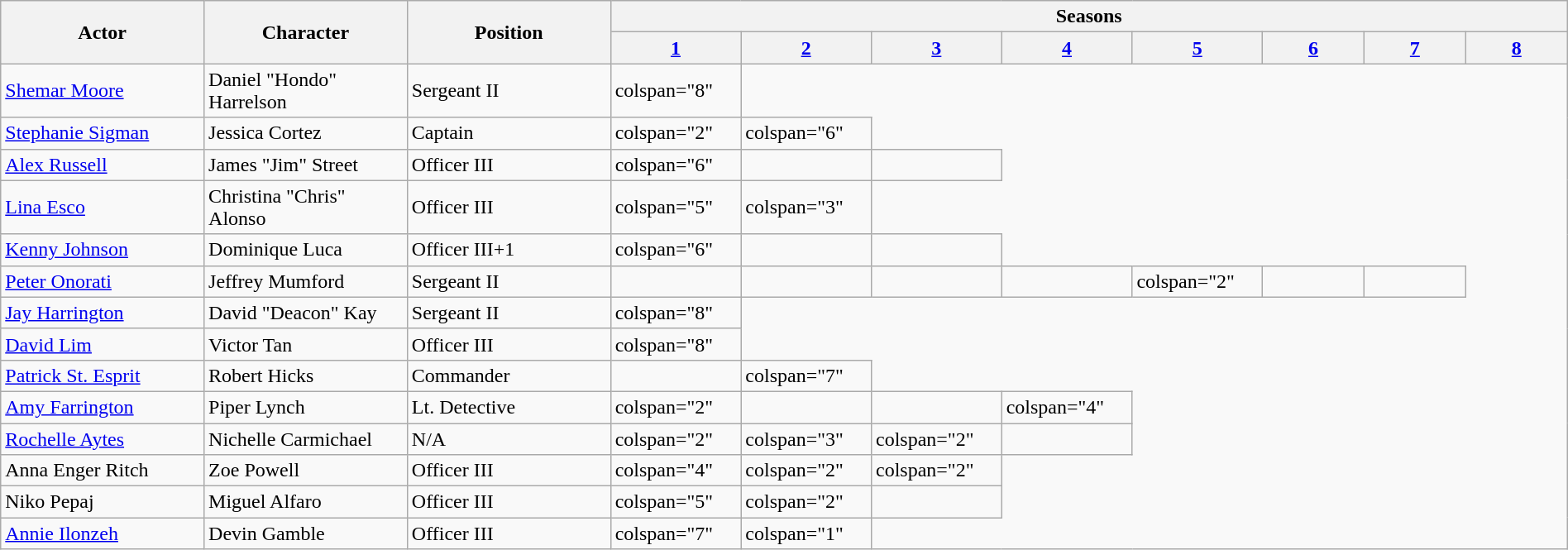<table class="wikitable" style="width:100%;">
<tr>
<th rowspan="2" style="width:10%;">Actor</th>
<th ! rowspan="2" style="width:10%;">Character</th>
<th ! rowspan="2" style="width:10%;">Position</th>
<th ! colspan="8">Seasons</th>
</tr>
<tr>
<th scope="col" style="width:5%;"><a href='#'>1</a></th>
<th scope="col" style="width:5%;"><a href='#'>2</a></th>
<th scope="col" style="width:5%;"><a href='#'>3</a></th>
<th scope="col" style="width:5%;"><a href='#'>4</a></th>
<th scope="col" style="width:5%;"><a href='#'>5</a></th>
<th scope="col" style="width:5%;"><a href='#'>6</a></th>
<th scope="col" style="width:5%;"><a href='#'>7</a></th>
<th scope="col" style="width:5%;"><a href='#'>8</a></th>
</tr>
<tr>
<td><a href='#'>Shemar Moore</a></td>
<td>Daniel "Hondo" Harrelson</td>
<td>Sergeant II</td>
<td>colspan="8" </td>
</tr>
<tr>
<td><a href='#'>Stephanie Sigman</a></td>
<td>Jessica Cortez</td>
<td>Captain</td>
<td>colspan="2" </td>
<td>colspan="6" </td>
</tr>
<tr>
<td><a href='#'>Alex Russell</a></td>
<td>James "Jim" Street</td>
<td>Officer III</td>
<td>colspan="6" </td>
<td></td>
<td></td>
</tr>
<tr>
<td><a href='#'>Lina Esco</a></td>
<td>Christina "Chris" Alonso</td>
<td>Officer III</td>
<td>colspan="5" </td>
<td>colspan="3" </td>
</tr>
<tr>
<td><a href='#'>Kenny Johnson</a></td>
<td>Dominique Luca</td>
<td>Officer III+1</td>
<td>colspan="6" </td>
<td></td>
<td></td>
</tr>
<tr>
<td><a href='#'>Peter Onorati</a></td>
<td>Jeffrey Mumford</td>
<td>Sergeant II</td>
<td></td>
<td></td>
<td></td>
<td></td>
<td>colspan="2" </td>
<td></td>
<td></td>
</tr>
<tr>
<td><a href='#'>Jay Harrington</a></td>
<td>David "Deacon" Kay</td>
<td>Sergeant II</td>
<td>colspan="8" </td>
</tr>
<tr>
<td><a href='#'>David Lim</a></td>
<td>Victor Tan</td>
<td>Officer III</td>
<td>colspan="8" </td>
</tr>
<tr>
<td><a href='#'>Patrick St. Esprit</a></td>
<td>Robert Hicks</td>
<td>Commander</td>
<td></td>
<td>colspan="7" </td>
</tr>
<tr>
<td><a href='#'>Amy Farrington</a></td>
<td>Piper Lynch</td>
<td>Lt. Detective</td>
<td>colspan="2" </td>
<td></td>
<td></td>
<td>colspan="4" </td>
</tr>
<tr>
<td><a href='#'>Rochelle Aytes</a></td>
<td>Nichelle Carmichael</td>
<td>N/A</td>
<td>colspan="2" </td>
<td>colspan="3" </td>
<td>colspan="2" </td>
<td></td>
</tr>
<tr>
<td>Anna Enger Ritch</td>
<td>Zoe Powell</td>
<td>Officer III</td>
<td>colspan="4" </td>
<td>colspan="2" </td>
<td>colspan="2" </td>
</tr>
<tr>
<td>Niko Pepaj</td>
<td>Miguel Alfaro</td>
<td>Officer III</td>
<td>colspan="5" </td>
<td>colspan="2" </td>
<td></td>
</tr>
<tr>
<td><a href='#'>Annie Ilonzeh</a></td>
<td>Devin Gamble</td>
<td>Officer III</td>
<td>colspan="7" </td>
<td>colspan="1" </td>
</tr>
</table>
